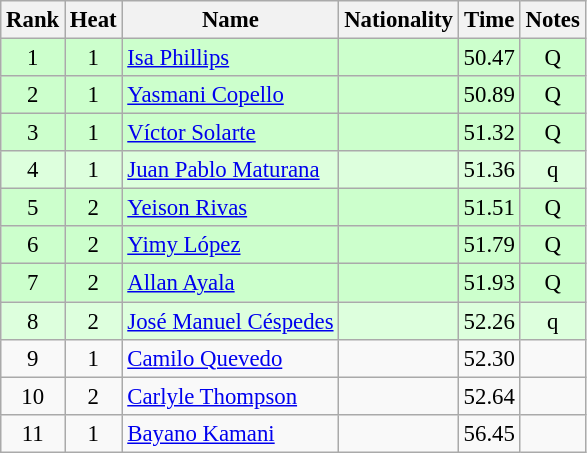<table class="wikitable sortable" style="text-align:center; font-size:95%">
<tr>
<th>Rank</th>
<th>Heat</th>
<th>Name</th>
<th>Nationality</th>
<th>Time</th>
<th>Notes</th>
</tr>
<tr bgcolor=ccffcc>
<td>1</td>
<td>1</td>
<td align=left><a href='#'>Isa Phillips</a></td>
<td align=left></td>
<td>50.47</td>
<td>Q</td>
</tr>
<tr bgcolor=ccffcc>
<td>2</td>
<td>1</td>
<td align=left><a href='#'>Yasmani Copello</a></td>
<td align=left></td>
<td>50.89</td>
<td>Q</td>
</tr>
<tr bgcolor=ccffcc>
<td>3</td>
<td>1</td>
<td align=left><a href='#'>Víctor Solarte</a></td>
<td align=left></td>
<td>51.32</td>
<td>Q</td>
</tr>
<tr bgcolor=ddffdd>
<td>4</td>
<td>1</td>
<td align=left><a href='#'>Juan Pablo Maturana</a></td>
<td align=left></td>
<td>51.36</td>
<td>q</td>
</tr>
<tr bgcolor=ccffcc>
<td>5</td>
<td>2</td>
<td align=left><a href='#'>Yeison Rivas</a></td>
<td align=left></td>
<td>51.51</td>
<td>Q</td>
</tr>
<tr bgcolor=ccffcc>
<td>6</td>
<td>2</td>
<td align=left><a href='#'>Yimy López</a></td>
<td align=left></td>
<td>51.79</td>
<td>Q</td>
</tr>
<tr bgcolor=ccffcc>
<td>7</td>
<td>2</td>
<td align=left><a href='#'>Allan Ayala</a></td>
<td align=left></td>
<td>51.93</td>
<td>Q</td>
</tr>
<tr bgcolor=ddffdd>
<td>8</td>
<td>2</td>
<td align=left><a href='#'>José Manuel Céspedes</a></td>
<td align=left></td>
<td>52.26</td>
<td>q</td>
</tr>
<tr>
<td>9</td>
<td>1</td>
<td align=left><a href='#'>Camilo Quevedo</a></td>
<td align=left></td>
<td>52.30</td>
<td></td>
</tr>
<tr>
<td>10</td>
<td>2</td>
<td align=left><a href='#'>Carlyle Thompson</a></td>
<td align=left></td>
<td>52.64</td>
<td></td>
</tr>
<tr>
<td>11</td>
<td>1</td>
<td align=left><a href='#'>Bayano Kamani</a></td>
<td align=left></td>
<td>56.45</td>
<td></td>
</tr>
</table>
